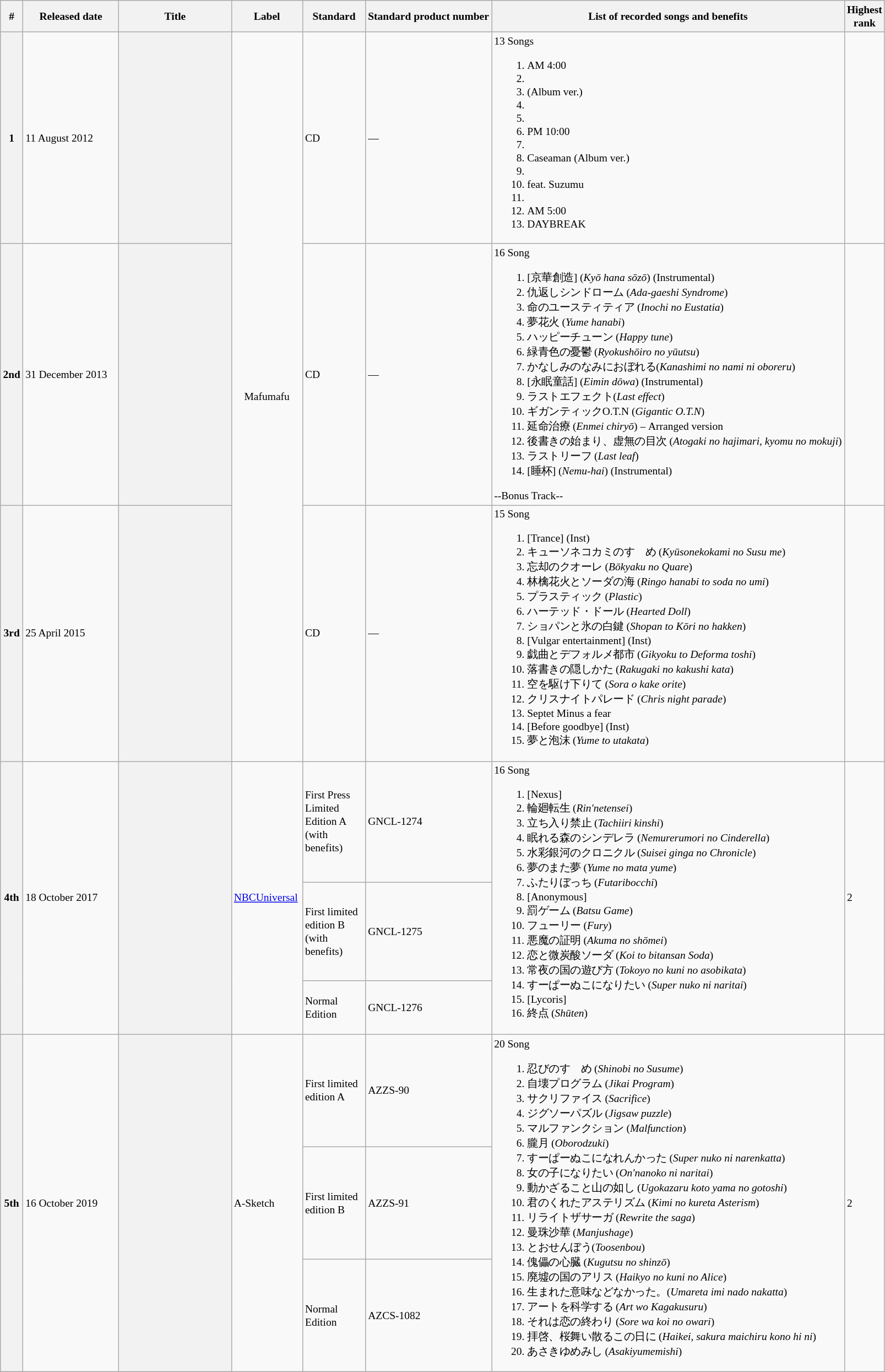<table class="wikitable" border="1" style="font-size:small">
<tr>
<th colspan="1" style="width:10px">#</th>
<th style="width:110px">Released date</th>
<th style="width:130px">Title</th>
<th style="width:80px">Label</th>
<th style="width:70px">Standard</th>
<th style="width:70">Standard product number</th>
<th>List of recorded songs and benefits</th>
<th style="width:30px">Highest rank</th>
</tr>
<tr>
<th>1</th>
<td>11 August 2012</td>
<th></th>
<td rowspan="3" style="text-align:center">Mafumafu</td>
<td>CD</td>
<td>—</td>
<td>13 Songs<br><ol><li>AM 4:00</li><li></li><li> (Album ver.)</li><li></li><li></li><li>PM 10:00</li><li></li><li>Caseaman (Album ver.)</li><li></li><li> feat. Suzumu</li><li></li><li>AM 5:00</li><li>DAYBREAK</li></ol></td>
<td></td>
</tr>
<tr>
<th>2nd</th>
<td>31 December 2013</td>
<th></th>
<td>CD</td>
<td>—</td>
<td>16 Song<br><ol><li>[京華創造] (<em>Kyō hana sōzō</em>) (Instrumental)</li><li>仇返しシンドローム (<em>Ada-gaeshi Syndrome</em>)</li><li>命のユースティティア (<em>Inochi no Eustatia</em>)</li><li>夢花火 (<em>Yume hanabi</em>)</li><li>ハッピーチューン (<em>Happy tune</em>)</li><li>緑青色の憂鬱 (<em>Ryokushōiro no yūutsu</em>)</li><li>かなしみのなみにおぼれる(<em>Kanashimi no nami ni oboreru</em>)</li><li>[永眠童話] (<em>Eimin dōwa</em>) (Instrumental)</li><li>ラストエフェクト(<em>Last effect</em>)</li><li>ギガンティックO.T.N (<em>Gigantic O.T.N</em>)</li><li>延命治療 (<em>Enmei chiryō</em>) – Arranged version</li><li>後書きの始まり、虚無の目次 (<em>Atogaki no hajimari, kyomu no mokuji</em>)</li><li>ラストリーフ (<em>Last leaf</em>)</li><li>[睡杯] (<em>Nemu-hai</em>) (Instrumental)</li></ol>--Bonus Track--</td>
<td></td>
</tr>
<tr>
<th>3rd</th>
<td>25 April 2015</td>
<th></th>
<td>CD</td>
<td>—</td>
<td>15 Song<br><ol><li>[Trance] (Inst)</li><li>キューソネコカミのすゝめ (<em>Kyūsonekokami no Susu me</em>)</li><li>忘却のクオーレ (<em>Bōkyaku no Quare</em>)</li><li>林檎花火とソーダの海 (<em>Ringo hanabi to soda no umi</em>)</li><li>プラスティック (<em>Plastic</em>)</li><li>ハーテッド・ドール (<em>Hearted Doll</em>)</li><li>ショパンと氷の白鍵 (<em>Shopan to Kōri no hakken</em>)</li><li>[Vulgar entertainment] (Inst)</li><li>戯曲とデフォルメ都市 (<em>Gikyoku to Deforma toshi</em>)</li><li>落書きの隠しかた (<em>Rakugaki no kakushi kata</em>)</li><li>空を駆け下りて (<em>Sora o kake orite</em>)</li><li>クリスナイトパレード (<em>Chris night parade</em>)</li><li>Septet Minus a fear</li><li>[Before goodbye] (Inst)</li><li>夢と泡沫 (<em>Yume to utakata</em>)</li></ol></td>
<td></td>
</tr>
<tr>
<th rowspan="3">4th</th>
<td rowspan="3">18 October 2017</td>
<th rowspan="3"></th>
<td rowspan="3"><a href='#'>NBCUniversal</a></td>
<td>First Press Limited Edition A (with benefits)</td>
<td>GNCL-1274</td>
<td rowspan="3">16 Song<br><ol><li>[Nexus]</li><li>輪廻転生 (<em>Rin'netensei</em>)</li><li>立ち入り禁止 (<em>Tachiiri kinshi</em>)</li><li>眠れる森のシンデレラ (<em>Nemurerumori no Cinderella</em>)</li><li>水彩銀河のクロニクル (<em>Suisei ginga no Chronicle</em>)</li><li>夢のまた夢 (<em>Yume no mata yume</em>)</li><li>ふたりぼっち (<em>Futaribocchi</em>)</li><li>[Anonymous]</li><li>罰ゲーム (<em>Batsu Game</em>)</li><li>フューリー (<em>Fury</em>)</li><li>悪魔の証明 (<em>Akuma no shōmei</em>)</li><li>恋と微炭酸ソーダ (<em>Koi to bitansan Soda</em>)</li><li>常夜の国の遊び方 (<em>Tokoyo no kuni no asobikata</em>)</li><li>すーぱーぬこになりたい (<em>Super nuko ni naritai</em>)</li><li>[Lycoris]</li><li>終点 (<em>Shūten</em>)</li></ol></td>
<td rowspan="3">2</td>
</tr>
<tr>
<td>First limited edition B (with benefits)</td>
<td>GNCL-1275</td>
</tr>
<tr>
<td>Normal Edition</td>
<td>GNCL-1276</td>
</tr>
<tr>
<th rowspan="3">5th</th>
<td rowspan="3">16 October 2019</td>
<th rowspan="3"></th>
<td rowspan="3">A-Sketch</td>
<td>First limited edition A</td>
<td>AZZS-90</td>
<td rowspan="3">20 Song<br><ol><li>忍びのすゝめ (<em>Shinobi no Susume</em>)</li><li>自壊プログラム (<em>Jikai Program</em>)</li><li>サクリファイス (<em>Sacrifice</em>)</li><li>ジグソーパズル (<em>Jigsaw puzzle</em>)</li><li>マルファンクション (<em>Malfunction</em>)</li><li>朧月 (<em>Oborodzuki</em>)</li><li>すーぱーぬこになれんかった (<em>Super nuko ni narenkatta</em>)</li><li>女の子になりたい (<em>On'nanoko ni naritai</em>)</li><li>動かざること山の如し (<em>Ugokazaru koto yama no gotoshi</em>)</li><li>君のくれたアステリズム (<em>Kimi no kureta Asterism</em>)</li><li>リライトザサーガ (<em>Rewrite the saga</em>)</li><li>曼珠沙華 (<em>Manjushage</em>)</li><li>とおせんぼう(<em>Toosenbou</em>)</li><li>傀儡の心臓 (<em>Kugutsu no shinzō</em>)</li><li>廃墟の国のアリス (<em>Haikyo no kuni no Alice</em>)</li><li>生まれた意味などなかった。(<em>Umareta imi nado nakatta</em>)</li><li>アートを科学する (<em>Art wo Kagakusuru</em>)</li><li>それは恋の終わり (<em>Sore wa koi no owari</em>)</li><li>拝啓、桜舞い散るこの日に (<em>Haikei, sakura maichiru kono hi ni</em>)</li><li>あさきゆめみし  (<em>Asakiyumemishi</em>)</li></ol></td>
<td rowspan="3">2</td>
</tr>
<tr>
<td>First limited edition B</td>
<td>AZZS-91</td>
</tr>
<tr>
<td>Normal Edition</td>
<td>AZCS-1082</td>
</tr>
</table>
